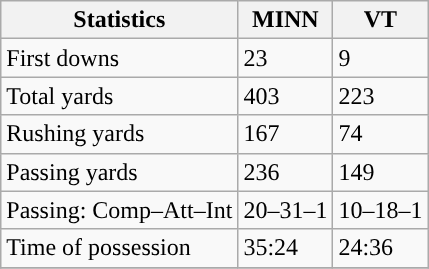<table class="wikitable" style="float: left;">
<tr>
<th>Statistics</th>
<th>MINN</th>
<th>VT</th>
</tr>
<tr>
<td>First downs</td>
<td>23</td>
<td>9</td>
</tr>
<tr>
<td>Total yards</td>
<td>403</td>
<td>223</td>
</tr>
<tr>
<td>Rushing yards</td>
<td>167</td>
<td>74</td>
</tr>
<tr>
<td>Passing yards</td>
<td>236</td>
<td>149</td>
</tr>
<tr>
<td>Passing: Comp–Att–Int</td>
<td>20–31–1</td>
<td>10–18–1</td>
</tr>
<tr>
<td>Time of possession</td>
<td>35:24</td>
<td>24:36</td>
</tr>
<tr>
</tr>
</table>
